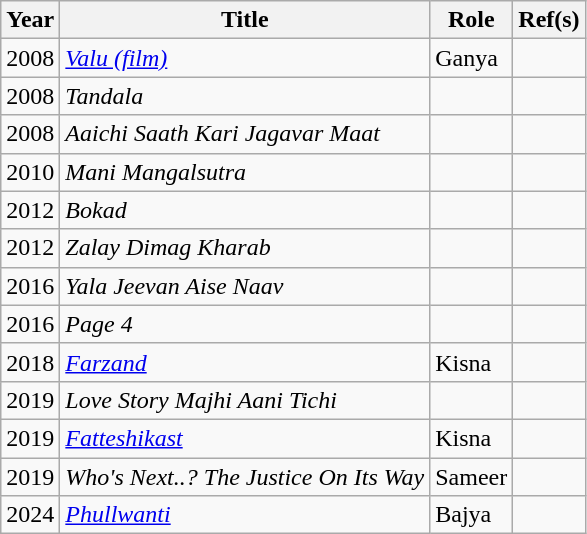<table class="wikitable sortable">
<tr>
<th>Year</th>
<th>Title</th>
<th>Role</th>
<th class="unsortable">Ref(s)</th>
</tr>
<tr>
<td>2008</td>
<td><em><a href='#'>Valu (film)</a></em></td>
<td>Ganya</td>
<td></td>
</tr>
<tr>
<td>2008</td>
<td><em>Tandala</em></td>
<td></td>
<td></td>
</tr>
<tr>
<td>2008</td>
<td><em>Aaichi Saath Kari Jagavar Maat</em></td>
<td></td>
<td></td>
</tr>
<tr>
<td>2010</td>
<td><em>Mani Mangalsutra</em></td>
<td></td>
<td></td>
</tr>
<tr>
<td>2012</td>
<td><em>Bokad</em></td>
<td></td>
<td></td>
</tr>
<tr>
<td>2012</td>
<td><em>Zalay Dimag Kharab</em></td>
<td></td>
<td></td>
</tr>
<tr>
<td>2016</td>
<td><em>Yala Jeevan Aise Naav</em></td>
<td></td>
<td></td>
</tr>
<tr>
<td>2016</td>
<td><em>Page 4</em></td>
<td></td>
<td></td>
</tr>
<tr>
<td>2018</td>
<td><em><a href='#'>Farzand</a></em></td>
<td>Kisna</td>
<td></td>
</tr>
<tr>
<td>2019</td>
<td><em>Love Story Majhi Aani Tichi</em></td>
<td></td>
<td></td>
</tr>
<tr>
<td>2019</td>
<td><em><a href='#'>Fatteshikast</a></em></td>
<td>Kisna</td>
<td></td>
</tr>
<tr>
<td>2019</td>
<td><em>Who's Next..? The Justice On Its Way</em></td>
<td>Sameer</td>
<td></td>
</tr>
<tr>
<td>2024</td>
<td><em><a href='#'>Phullwanti</a></em></td>
<td>Bajya</td>
<td></td>
</tr>
</table>
